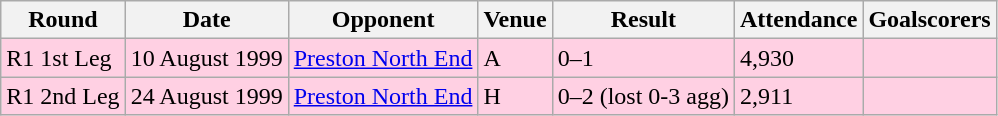<table class="wikitable">
<tr>
<th>Round</th>
<th>Date</th>
<th>Opponent</th>
<th>Venue</th>
<th>Result</th>
<th>Attendance</th>
<th>Goalscorers</th>
</tr>
<tr style="background-color: #ffd0e3;">
<td>R1 1st Leg</td>
<td>10 August 1999</td>
<td><a href='#'>Preston North End</a></td>
<td>A</td>
<td>0–1</td>
<td>4,930</td>
<td></td>
</tr>
<tr style="background-color: #ffd0e3;">
<td>R1 2nd Leg</td>
<td>24 August 1999</td>
<td><a href='#'>Preston North End</a></td>
<td>H</td>
<td>0–2 (lost 0-3 agg)</td>
<td>2,911</td>
<td></td>
</tr>
</table>
